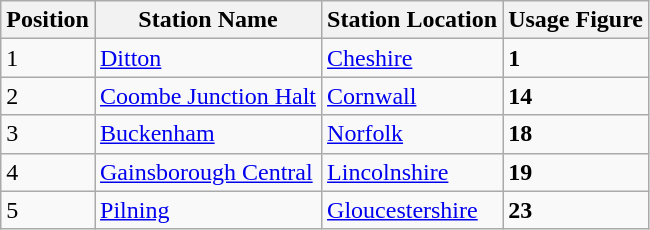<table class="wikitable mw-collapsible">
<tr>
<th>Position</th>
<th>Station Name</th>
<th>Station Location</th>
<th>Usage Figure</th>
</tr>
<tr>
<td>1</td>
<td><a href='#'>Ditton</a></td>
<td><a href='#'>Cheshire</a></td>
<td><strong>1</strong></td>
</tr>
<tr>
<td>2</td>
<td><a href='#'>Coombe Junction Halt</a></td>
<td><a href='#'>Cornwall</a></td>
<td><strong>14</strong></td>
</tr>
<tr>
<td>3</td>
<td><a href='#'>Buckenham</a></td>
<td><a href='#'>Norfolk</a></td>
<td><strong>18</strong></td>
</tr>
<tr>
<td>4</td>
<td><a href='#'>Gainsborough Central</a></td>
<td><a href='#'>Lincolnshire</a></td>
<td><strong>19</strong></td>
</tr>
<tr>
<td>5</td>
<td><a href='#'>Pilning</a></td>
<td><a href='#'>Gloucestershire</a></td>
<td><strong>23</strong></td>
</tr>
</table>
